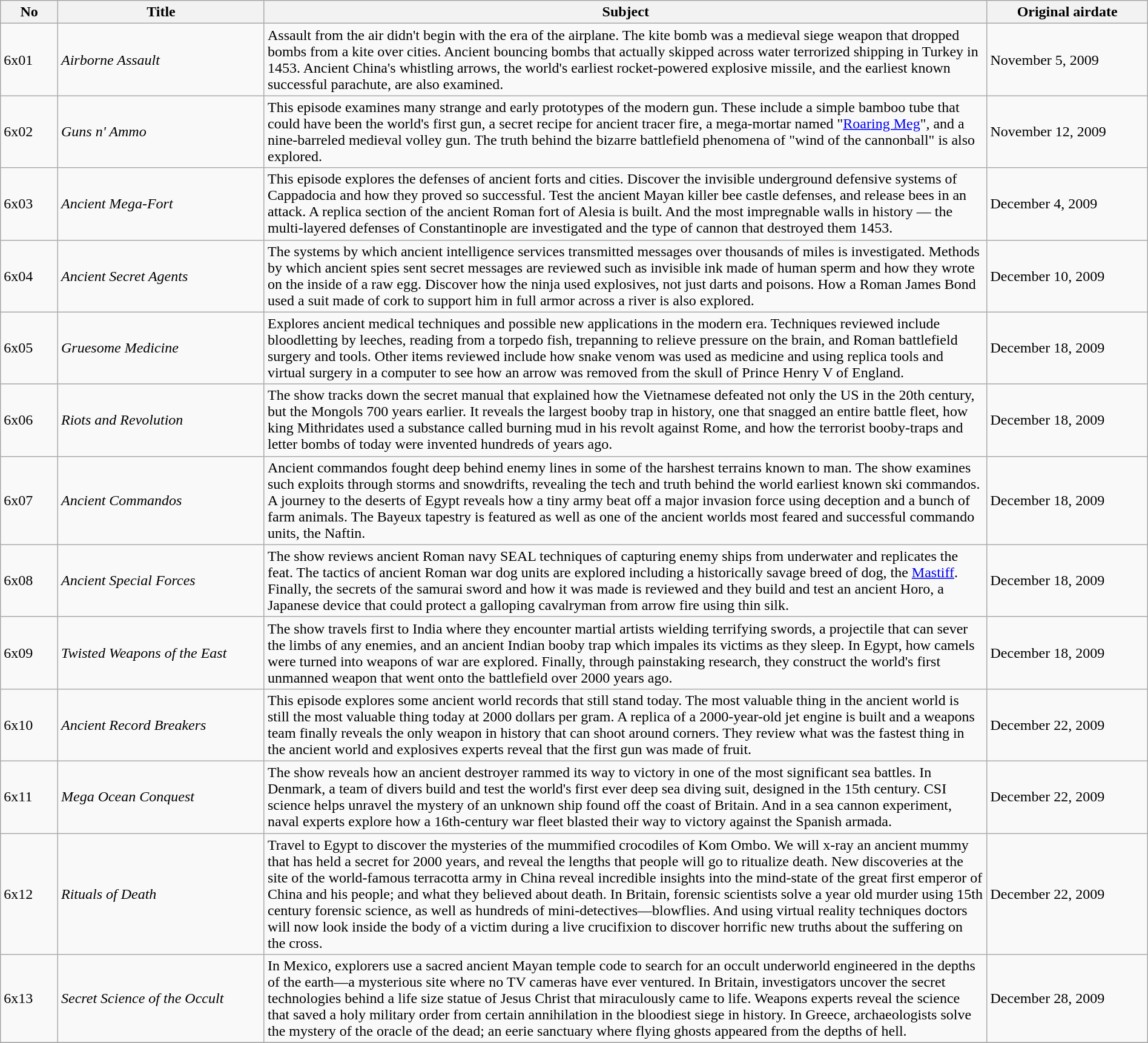<table class="wikitable" width=100%>
<tr>
<th width=5%>No</th>
<th width=18%>Title</th>
<th width=63%>Subject</th>
<th width=14%>Original airdate</th>
</tr>
<tr>
<td>6x01</td>
<td><em>Airborne Assault</em></td>
<td>Assault from the air didn't begin with the era of the airplane. The kite bomb was a medieval siege weapon that dropped bombs from a kite over cities. Ancient bouncing bombs that actually skipped across water terrorized shipping in Turkey in 1453. Ancient China's whistling arrows, the world's earliest rocket-powered explosive missile, and the earliest known successful parachute, are also examined.</td>
<td>November 5, 2009</td>
</tr>
<tr>
<td>6x02</td>
<td><em>Guns n' Ammo</em></td>
<td>This episode examines many strange and early prototypes of the modern gun. These include a simple bamboo tube that could have been the world's first gun, a secret recipe for ancient tracer fire, a mega-mortar named "<a href='#'>Roaring Meg</a>", and a nine-barreled medieval volley gun. The truth behind the bizarre battlefield phenomena of "wind of the cannonball" is also explored.</td>
<td>November 12, 2009</td>
</tr>
<tr>
<td>6x03</td>
<td><em>Ancient Mega-Fort</em></td>
<td>This episode explores the defenses of ancient forts and cities. Discover the invisible underground defensive systems of Cappadocia and how they proved so successful. Test the ancient Mayan killer bee castle defenses, and release bees in an attack. A replica section of the ancient Roman fort of Alesia is built. And the most impregnable walls in history — the multi-layered defenses of Constantinople are investigated and the type of cannon that destroyed them 1453.</td>
<td>December 4, 2009</td>
</tr>
<tr>
<td>6x04</td>
<td><em>Ancient Secret Agents</em></td>
<td>The systems by which ancient intelligence services transmitted messages over thousands of miles is investigated. Methods by which ancient spies sent secret messages are reviewed such as invisible ink made of human sperm and how they wrote on the inside of a raw egg. Discover how the ninja used explosives, not just darts and poisons. How a Roman James Bond used a suit made of cork to support him in full armor across a river is also explored.</td>
<td>December 10, 2009</td>
</tr>
<tr>
<td>6x05</td>
<td><em>Gruesome Medicine</em></td>
<td>Explores ancient medical techniques and possible new applications in the modern era. Techniques reviewed include bloodletting by leeches, reading from a torpedo fish, trepanning to relieve pressure on the brain, and Roman battlefield surgery and tools. Other items reviewed include how snake venom was used as medicine and using replica tools and virtual surgery in a computer to see how an arrow was removed from the skull of Prince Henry V of England.</td>
<td>December 18, 2009</td>
</tr>
<tr>
<td>6x06</td>
<td><em>Riots and Revolution</em></td>
<td>The show tracks down the secret manual that explained how the Vietnamese defeated not only the US in the 20th century, but the Mongols 700 years earlier. It reveals the largest booby trap in history, one that snagged an entire battle fleet, how king Mithridates used a substance called burning mud in his revolt against Rome, and how the terrorist booby-traps and letter bombs of today were invented hundreds of years ago.</td>
<td>December 18, 2009</td>
</tr>
<tr>
<td>6x07</td>
<td><em>Ancient Commandos</em></td>
<td>Ancient commandos fought deep behind enemy lines in some of the harshest terrains known to man. The show examines such exploits through storms and snowdrifts, revealing the tech and truth behind the world earliest known ski commandos. A journey to the deserts of Egypt reveals how a tiny army beat off a major invasion force using deception and a bunch of farm animals. The Bayeux tapestry is featured as well as one of the ancient worlds most feared and successful commando units, the Naftin.</td>
<td>December 18, 2009</td>
</tr>
<tr>
<td>6x08</td>
<td><em>Ancient Special Forces</em></td>
<td>The show reviews ancient Roman navy SEAL techniques of capturing enemy ships from underwater and replicates the feat. The tactics of ancient Roman war dog units are explored including a historically savage breed of dog, the <a href='#'>Mastiff</a>. Finally, the secrets of the samurai sword and how it was made is reviewed and they build and test an ancient Horo, a Japanese device that could protect a galloping cavalryman from arrow fire using thin silk.</td>
<td>December 18, 2009</td>
</tr>
<tr>
<td>6x09</td>
<td><em>Twisted Weapons of the East</em></td>
<td>The show travels first to India where they encounter martial artists wielding terrifying  swords, a projectile that can sever the limbs of any enemies, and an ancient Indian booby trap which impales its victims as they sleep. In Egypt, how camels were turned into weapons of war are explored. Finally, through painstaking research, they construct the world's first unmanned weapon that went onto the battlefield over 2000 years ago.</td>
<td>December 18, 2009</td>
</tr>
<tr>
<td>6x10</td>
<td><em>Ancient Record Breakers</em></td>
<td>This episode explores some ancient world records that still stand today. The most valuable thing in the ancient world is still the most valuable thing today at 2000 dollars per gram. A replica of a 2000-year-old jet engine is built and a weapons team finally reveals the only weapon in history that can shoot around corners. They review what was the fastest thing in the ancient world and explosives experts reveal that the first gun was made of fruit.</td>
<td>December 22, 2009</td>
</tr>
<tr>
<td>6x11</td>
<td><em>Mega Ocean Conquest</em></td>
<td>The show reveals how an ancient destroyer rammed its way to victory in one of the most significant sea battles. In Denmark, a team of divers build and test the world's first ever deep sea diving suit, designed in the 15th century. CSI science helps unravel the mystery of an unknown ship found off the coast of Britain. And in a sea cannon experiment, naval experts explore how a 16th-century war fleet blasted their way to victory against the Spanish armada.</td>
<td>December 22, 2009</td>
</tr>
<tr>
<td>6x12</td>
<td><em>Rituals of Death</em></td>
<td>Travel to Egypt to discover the mysteries of the mummified crocodiles of Kom Ombo. We will x-ray an ancient mummy that has held a secret for 2000 years, and reveal the lengths that people will go to ritualize death. New discoveries at the site of the world-famous terracotta army in China reveal incredible insights into the mind-state of the great first emperor of China and his people; and what they believed about death. In Britain, forensic scientists solve a year old murder using 15th century forensic science, as well as hundreds of mini-detectives—blowflies. And using virtual reality techniques doctors will now look inside the body of a victim during a live crucifixion to discover horrific new truths about the suffering on the cross.</td>
<td>December 22, 2009</td>
</tr>
<tr>
<td>6x13</td>
<td><em>Secret Science of the Occult</em></td>
<td>In Mexico, explorers use a sacred ancient Mayan temple code to search for an occult underworld engineered in the depths of the earth—a mysterious site where no TV cameras have ever ventured. In Britain, investigators uncover the secret technologies behind a life size statue of Jesus Christ that miraculously came to life. Weapons experts reveal the science that saved a holy military order from certain annihilation in the bloodiest siege in history. In Greece, archaeologists solve the mystery of the oracle of the dead; an eerie sanctuary where flying ghosts appeared from the depths of hell.</td>
<td>December 28, 2009</td>
</tr>
<tr>
</tr>
</table>
